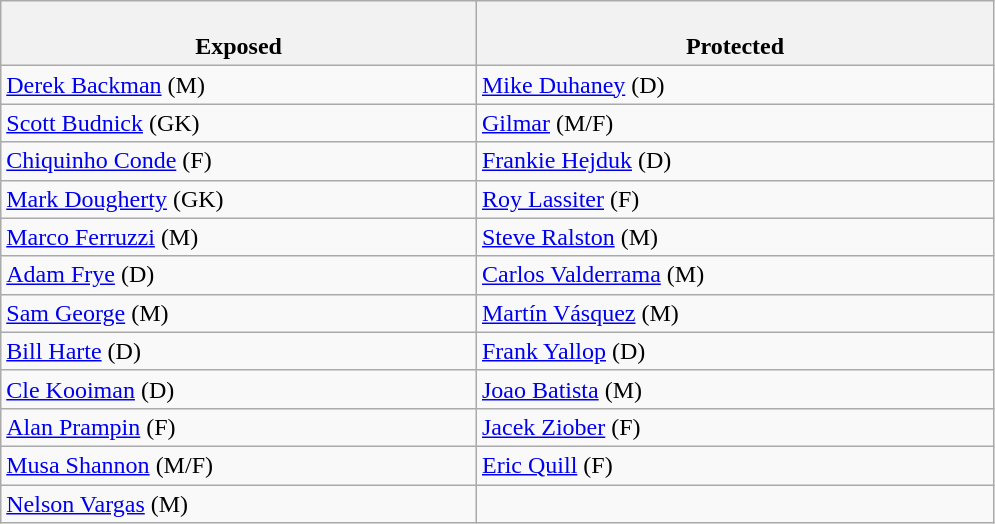<table class="wikitable">
<tr>
<th style="width:23%"><br>Exposed</th>
<th style="width:25%"><br>Protected</th>
</tr>
<tr>
<td><a href='#'>Derek Backman</a> (M)</td>
<td><a href='#'>Mike Duhaney</a> (D)</td>
</tr>
<tr>
<td><a href='#'>Scott Budnick</a> (GK)</td>
<td><a href='#'>Gilmar</a> (M/F)</td>
</tr>
<tr>
<td><a href='#'>Chiquinho Conde</a> (F)</td>
<td><a href='#'>Frankie Hejduk</a> (D)</td>
</tr>
<tr>
<td><a href='#'>Mark Dougherty</a> (GK)</td>
<td><a href='#'>Roy Lassiter</a> (F)</td>
</tr>
<tr>
<td><a href='#'>Marco Ferruzzi</a> (M)</td>
<td><a href='#'>Steve Ralston</a> (M)</td>
</tr>
<tr>
<td><a href='#'>Adam Frye</a> (D)</td>
<td><a href='#'>Carlos Valderrama</a> (M)</td>
</tr>
<tr>
<td><a href='#'>Sam George</a> (M)</td>
<td><a href='#'>Martín Vásquez</a> (M)</td>
</tr>
<tr>
<td><a href='#'>Bill Harte</a> (D)</td>
<td><a href='#'>Frank Yallop</a> (D)</td>
</tr>
<tr>
<td><a href='#'>Cle Kooiman</a> (D)</td>
<td><a href='#'>Joao Batista</a> (M)</td>
</tr>
<tr>
<td><a href='#'>Alan Prampin</a> (F)</td>
<td><a href='#'>Jacek Ziober</a> (F)</td>
</tr>
<tr>
<td><a href='#'>Musa Shannon</a> (M/F)</td>
<td><a href='#'>Eric Quill</a> (F)</td>
</tr>
<tr>
<td><a href='#'>Nelson Vargas</a> (M)</td>
<td></td>
</tr>
</table>
